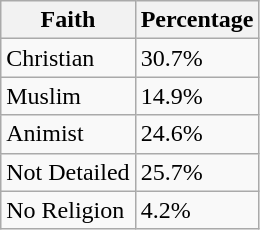<table class="wikitable">
<tr>
<th>Faith</th>
<th>Percentage</th>
</tr>
<tr>
<td>Christian</td>
<td>30.7%</td>
</tr>
<tr>
<td>Muslim</td>
<td>14.9%</td>
</tr>
<tr>
<td>Animist</td>
<td>24.6%</td>
</tr>
<tr>
<td>Not Detailed</td>
<td>25.7%</td>
</tr>
<tr>
<td>No Religion</td>
<td>4.2%</td>
</tr>
</table>
